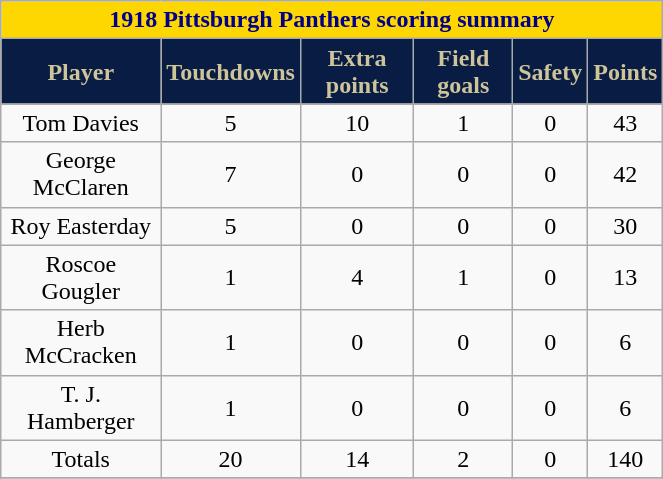<table class="wikitable" width="35%">
<tr>
<th colspan="10" style="background:gold; color:darkblue; text-align: center;"><strong>1918 Pittsburgh Panthers scoring summary</strong></th>
</tr>
<tr align="center"  style="background:#091C44;color:#CEC499;">
<td><strong>Player</strong></td>
<td><strong>Touchdowns</strong></td>
<td><strong>Extra points</strong></td>
<td><strong>Field goals</strong></td>
<td><strong>Safety</strong></td>
<td><strong>Points</strong></td>
</tr>
<tr align="center" bgcolor="">
<td>Tom Davies</td>
<td>5</td>
<td>10</td>
<td>1</td>
<td>0</td>
<td>43</td>
</tr>
<tr align="center" bgcolor="">
<td>George McClaren</td>
<td>7</td>
<td>0</td>
<td>0</td>
<td>0</td>
<td>42</td>
</tr>
<tr align="center" bgcolor="">
<td>Roy Easterday</td>
<td>5</td>
<td>0</td>
<td>0</td>
<td>0</td>
<td>30</td>
</tr>
<tr align="center" bgcolor="">
<td>Roscoe Gougler</td>
<td>1</td>
<td>4</td>
<td>1</td>
<td>0</td>
<td>13</td>
</tr>
<tr align="center" bgcolor="">
<td>Herb McCracken</td>
<td>1</td>
<td>0</td>
<td>0</td>
<td>0</td>
<td>6</td>
</tr>
<tr align="center" bgcolor="">
<td>T. J. Hamberger</td>
<td>1</td>
<td>0</td>
<td>0</td>
<td>0</td>
<td>6</td>
</tr>
<tr align="center" bgcolor="">
<td>Totals</td>
<td>20</td>
<td>14</td>
<td>2</td>
<td>0</td>
<td>140</td>
</tr>
<tr align="center" bgcolor="">
</tr>
</table>
